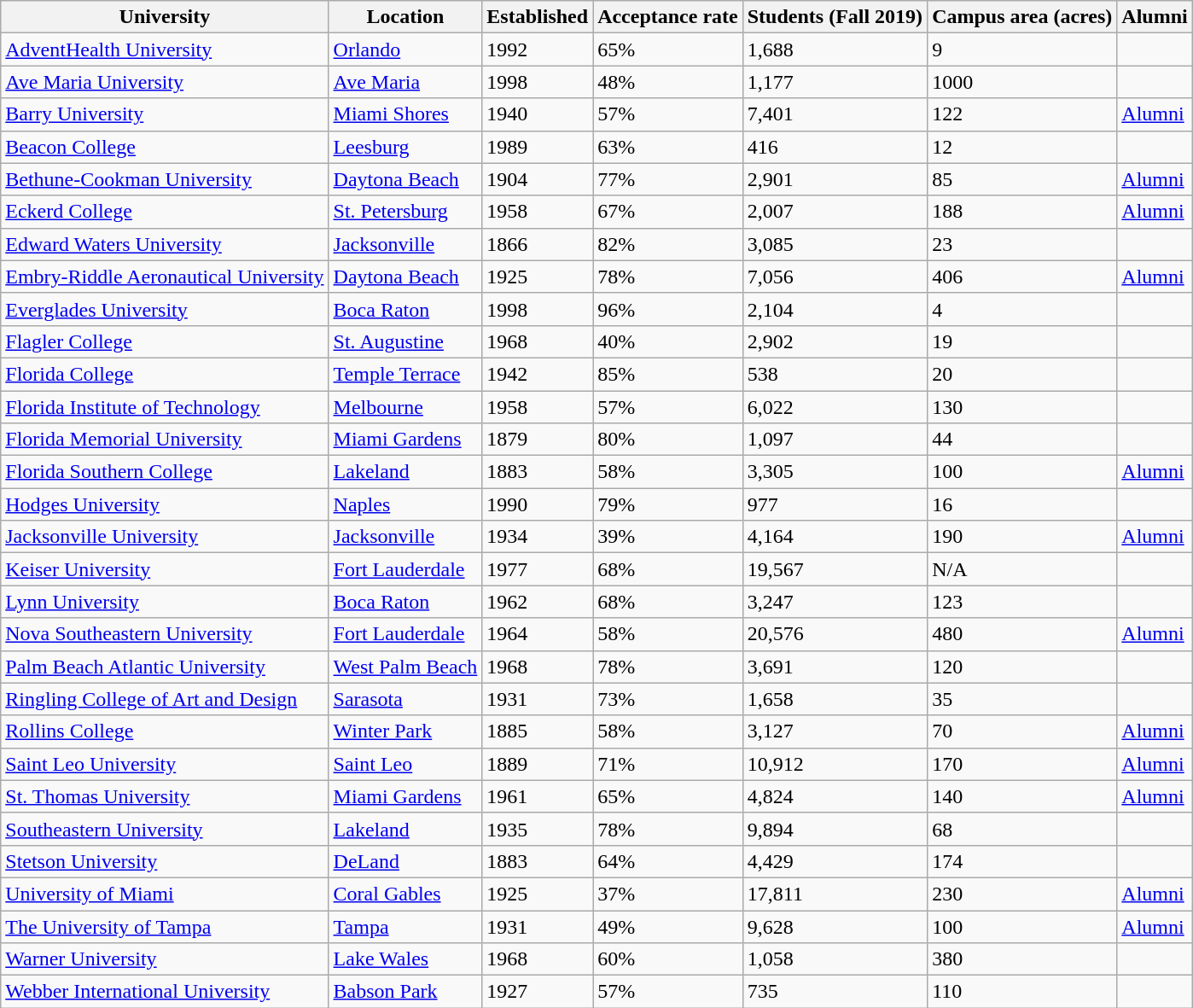<table class="wikitable sortable">
<tr>
<th>University</th>
<th>Location</th>
<th>Established</th>
<th>Acceptance rate</th>
<th>Students (Fall 2019)</th>
<th>Campus area (acres)</th>
<th>Alumni</th>
</tr>
<tr>
<td><a href='#'>AdventHealth University</a></td>
<td><a href='#'>Orlando</a></td>
<td>1992</td>
<td>65%</td>
<td>1,688</td>
<td>9</td>
<td></td>
</tr>
<tr>
<td><a href='#'>Ave Maria University</a></td>
<td><a href='#'>Ave Maria</a></td>
<td>1998</td>
<td>48%</td>
<td>1,177</td>
<td>1000</td>
<td></td>
</tr>
<tr>
<td><a href='#'>Barry University</a></td>
<td><a href='#'>Miami Shores</a></td>
<td>1940</td>
<td>57%</td>
<td>7,401</td>
<td>122</td>
<td><a href='#'>Alumni</a></td>
</tr>
<tr>
<td><a href='#'>Beacon College</a></td>
<td><a href='#'>Leesburg</a></td>
<td>1989</td>
<td>63%</td>
<td>416</td>
<td>12</td>
<td></td>
</tr>
<tr>
<td><a href='#'>Bethune-Cookman University</a></td>
<td><a href='#'>Daytona Beach</a></td>
<td>1904</td>
<td>77%</td>
<td>2,901</td>
<td>85</td>
<td><a href='#'>Alumni</a></td>
</tr>
<tr>
<td><a href='#'>Eckerd College</a></td>
<td><a href='#'>St. Petersburg</a></td>
<td>1958</td>
<td>67%</td>
<td>2,007</td>
<td>188</td>
<td><a href='#'>Alumni</a></td>
</tr>
<tr>
<td><a href='#'>Edward Waters University</a></td>
<td><a href='#'>Jacksonville</a></td>
<td>1866</td>
<td>82%</td>
<td>3,085</td>
<td>23</td>
<td></td>
</tr>
<tr>
<td><a href='#'>Embry-Riddle Aeronautical University</a></td>
<td><a href='#'>Daytona Beach</a></td>
<td>1925</td>
<td>78%</td>
<td>7,056</td>
<td>406</td>
<td><a href='#'>Alumni</a></td>
</tr>
<tr>
<td><a href='#'>Everglades University</a></td>
<td><a href='#'>Boca Raton</a></td>
<td>1998</td>
<td>96%</td>
<td>2,104</td>
<td>4</td>
<td></td>
</tr>
<tr>
<td><a href='#'>Flagler College</a></td>
<td><a href='#'>St. Augustine</a></td>
<td>1968</td>
<td>40%</td>
<td>2,902</td>
<td>19</td>
<td></td>
</tr>
<tr>
<td><a href='#'>Florida College</a></td>
<td><a href='#'>Temple Terrace</a></td>
<td>1942</td>
<td>85%</td>
<td>538</td>
<td>20</td>
<td></td>
</tr>
<tr>
<td><a href='#'>Florida Institute of Technology</a></td>
<td><a href='#'>Melbourne</a></td>
<td>1958</td>
<td>57%</td>
<td>6,022</td>
<td>130</td>
<td></td>
</tr>
<tr>
<td><a href='#'>Florida Memorial University</a></td>
<td><a href='#'>Miami Gardens</a></td>
<td>1879</td>
<td>80%</td>
<td>1,097</td>
<td>44</td>
<td></td>
</tr>
<tr>
<td><a href='#'>Florida Southern College</a></td>
<td><a href='#'>Lakeland</a></td>
<td>1883</td>
<td>58%</td>
<td>3,305</td>
<td>100</td>
<td><a href='#'>Alumni</a></td>
</tr>
<tr>
<td><a href='#'>Hodges University</a></td>
<td><a href='#'>Naples</a></td>
<td>1990</td>
<td>79%</td>
<td>977</td>
<td>16</td>
<td></td>
</tr>
<tr>
<td><a href='#'>Jacksonville University</a></td>
<td><a href='#'>Jacksonville</a></td>
<td>1934</td>
<td>39%</td>
<td>4,164</td>
<td>190</td>
<td><a href='#'>Alumni</a></td>
</tr>
<tr>
<td><a href='#'>Keiser University</a></td>
<td><a href='#'>Fort Lauderdale</a></td>
<td>1977</td>
<td>68%</td>
<td>19,567</td>
<td>N/A</td>
<td></td>
</tr>
<tr>
<td><a href='#'>Lynn University</a></td>
<td><a href='#'>Boca Raton</a></td>
<td>1962</td>
<td>68%</td>
<td>3,247</td>
<td>123</td>
<td></td>
</tr>
<tr>
<td><a href='#'>Nova Southeastern University</a></td>
<td><a href='#'>Fort Lauderdale</a></td>
<td>1964</td>
<td>58%</td>
<td>20,576</td>
<td>480</td>
<td><a href='#'>Alumni</a></td>
</tr>
<tr>
<td><a href='#'>Palm Beach Atlantic University</a></td>
<td><a href='#'>West Palm Beach</a></td>
<td>1968</td>
<td>78%</td>
<td>3,691</td>
<td>120</td>
<td></td>
</tr>
<tr>
<td><a href='#'>Ringling College of Art and Design</a></td>
<td><a href='#'>Sarasota</a></td>
<td>1931</td>
<td>73%</td>
<td>1,658</td>
<td>35</td>
<td></td>
</tr>
<tr>
<td><a href='#'>Rollins College</a></td>
<td><a href='#'>Winter Park</a></td>
<td>1885</td>
<td>58%</td>
<td>3,127</td>
<td>70</td>
<td><a href='#'>Alumni</a></td>
</tr>
<tr>
<td><a href='#'>Saint Leo University</a></td>
<td><a href='#'>Saint Leo</a></td>
<td>1889</td>
<td>71%</td>
<td>10,912</td>
<td>170</td>
<td><a href='#'>Alumni</a></td>
</tr>
<tr>
<td><a href='#'>St. Thomas University</a></td>
<td><a href='#'>Miami Gardens</a></td>
<td>1961</td>
<td>65%</td>
<td>4,824</td>
<td>140</td>
<td><a href='#'>Alumni</a></td>
</tr>
<tr>
<td><a href='#'>Southeastern University</a></td>
<td><a href='#'>Lakeland</a></td>
<td>1935</td>
<td>78%</td>
<td>9,894</td>
<td>68</td>
<td></td>
</tr>
<tr>
<td><a href='#'>Stetson University</a></td>
<td><a href='#'>DeLand</a></td>
<td>1883</td>
<td>64%</td>
<td>4,429</td>
<td>174</td>
<td></td>
</tr>
<tr>
<td><a href='#'>University of Miami</a></td>
<td><a href='#'>Coral Gables</a></td>
<td>1925</td>
<td>37%</td>
<td>17,811</td>
<td>230</td>
<td><a href='#'>Alumni</a></td>
</tr>
<tr>
<td><a href='#'>The University of Tampa</a></td>
<td><a href='#'>Tampa</a></td>
<td>1931</td>
<td>49%</td>
<td>9,628</td>
<td>100</td>
<td><a href='#'>Alumni</a></td>
</tr>
<tr>
<td><a href='#'>Warner University</a></td>
<td><a href='#'>Lake Wales</a></td>
<td>1968</td>
<td>60%</td>
<td>1,058</td>
<td>380</td>
<td></td>
</tr>
<tr>
<td><a href='#'>Webber International University</a></td>
<td><a href='#'>Babson Park</a></td>
<td>1927</td>
<td>57%</td>
<td>735</td>
<td>110</td>
<td></td>
</tr>
</table>
